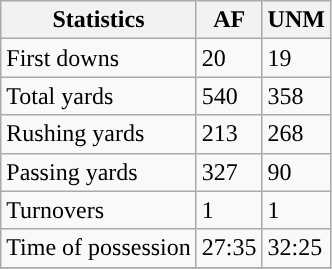<table class="wikitable">
<tr>
<th>Statistics</th>
<th>AF</th>
<th>UNM</th>
</tr>
<tr>
<td>First downs</td>
<td>20</td>
<td>19</td>
</tr>
<tr>
<td>Total yards</td>
<td>540</td>
<td>358</td>
</tr>
<tr>
<td>Rushing yards</td>
<td>213</td>
<td>268</td>
</tr>
<tr>
<td>Passing yards</td>
<td>327</td>
<td>90</td>
</tr>
<tr>
<td>Turnovers</td>
<td>1</td>
<td>1</td>
</tr>
<tr>
<td>Time of possession</td>
<td>27:35</td>
<td>32:25</td>
</tr>
<tr>
</tr>
</table>
